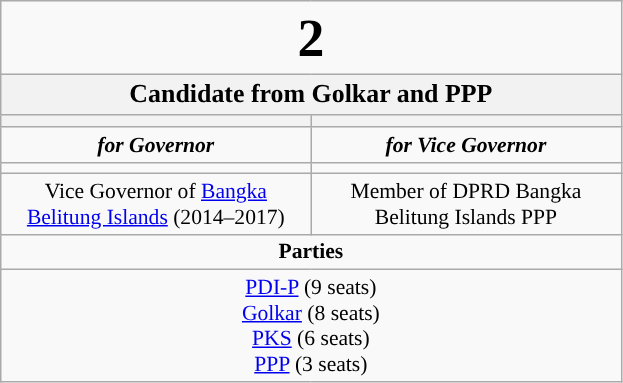<table class="wikitable" style="font-size:90%; text-align:center;">
<tr>
<td colspan=2><big><big><big><big><big><strong>2</strong></big></big></big></big></big></td>
</tr>
<tr>
<th colspan=2><strong><big>Candidate from Golkar and PPP</big></strong></th>
</tr>
<tr>
<th style="width:3em; font-size:135%; background:#"><a href='#'></a></th>
<th style="width:3em; font-size:135%; background:#"></th>
</tr>
<tr style="color:#000; font-size:100%; background:#">
<td style="width:3em; width:200px;"><strong><em>for Governor</em></strong></td>
<td style="width:3em; width:200px;"><strong><em>for Vice Governor</em></strong></td>
</tr>
<tr>
<td></td>
<td></td>
</tr>
<tr>
<td>Vice Governor of <a href='#'>Bangka Belitung Islands</a> (2014–2017)</td>
<td>Member of DPRD Bangka Belitung Islands PPP</td>
</tr>
<tr>
<td colspan=2 style="background:#"><strong>Parties</strong></td>
</tr>
<tr>
<td colspan=2> <a href='#'>PDI-P</a> (9 seats)<br><a href='#'>Golkar</a> (8 seats)<br><a href='#'>PKS</a> (6 seats)<br><a href='#'>PPP</a> (3 seats)</td>
</tr>
</table>
